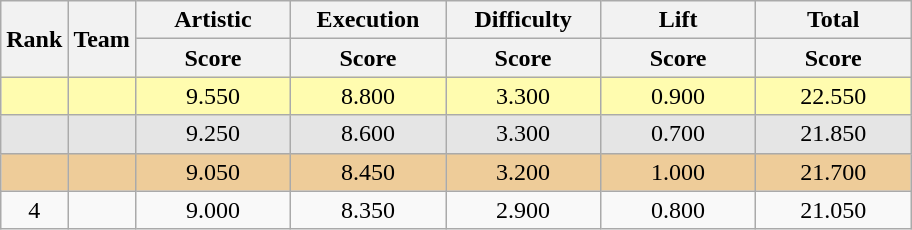<table class="wikitable" style="text-align:center">
<tr>
<th rowspan=2>Rank</th>
<th rowspan=2>Team</th>
<th style="width:6em">Artistic</th>
<th style="width:6em">Execution</th>
<th style="width:6em">Difficulty</th>
<th style="width:6em">Lift</th>
<th style="width:6em">Total</th>
</tr>
<tr>
<th>Score</th>
<th>Score</th>
<th>Score</th>
<th>Score</th>
<th>Score</th>
</tr>
<tr style="background:#fffcaf;">
<td></td>
<td align="left"></td>
<td>9.550</td>
<td>8.800</td>
<td>3.300</td>
<td>0.900</td>
<td>22.550</td>
</tr>
<tr style="background:#e5e5e5;">
<td></td>
<td align="left"></td>
<td>9.250</td>
<td>8.600</td>
<td>3.300</td>
<td>0.700</td>
<td>21.850</td>
</tr>
<tr style="background:#ec9;">
<td></td>
<td align="left"></td>
<td>9.050</td>
<td>8.450</td>
<td>3.200</td>
<td>1.000</td>
<td>21.700</td>
</tr>
<tr>
<td>4</td>
<td align="left"></td>
<td>9.000</td>
<td>8.350</td>
<td>2.900</td>
<td>0.800</td>
<td>21.050</td>
</tr>
</table>
